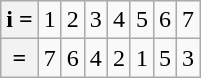<table class="wikitable">
<tr>
<th>i =</th>
<td>1</td>
<td>2</td>
<td>3</td>
<td>4</td>
<td>5</td>
<td>6</td>
<td>7</td>
</tr>
<tr>
<th> =</th>
<td>7</td>
<td>6</td>
<td>4</td>
<td>2</td>
<td>1</td>
<td>5</td>
<td>3</td>
</tr>
</table>
